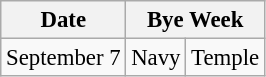<table class="wikitable" style="font-size:95%;">
<tr>
<th>Date</th>
<th colspan="3">Bye Week</th>
</tr>
<tr>
<td>September 7</td>
<td>Navy</td>
<td>Temple</td>
</tr>
</table>
